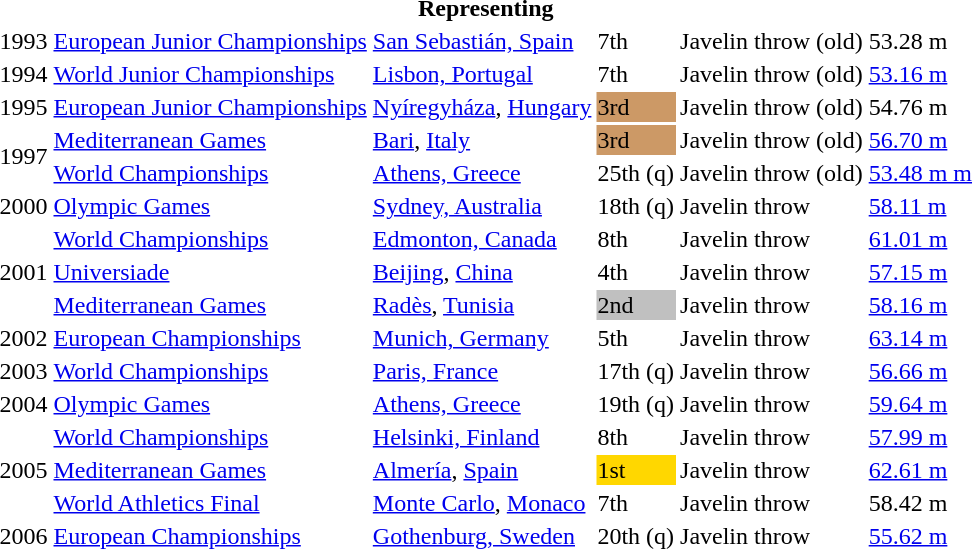<table>
<tr>
<th colspan="6">Representing </th>
</tr>
<tr>
<td>1993</td>
<td><a href='#'>European Junior Championships</a></td>
<td><a href='#'>San Sebastián, Spain</a></td>
<td>7th</td>
<td>Javelin throw (old)</td>
<td>53.28 m</td>
</tr>
<tr>
<td>1994</td>
<td><a href='#'>World Junior Championships</a></td>
<td><a href='#'>Lisbon, Portugal</a></td>
<td>7th</td>
<td>Javelin throw (old)</td>
<td><a href='#'>53.16 m</a></td>
</tr>
<tr>
<td>1995</td>
<td><a href='#'>European Junior Championships</a></td>
<td><a href='#'>Nyíregyháza</a>, <a href='#'>Hungary</a></td>
<td bgcolor=cc9966>3rd</td>
<td>Javelin throw (old)</td>
<td>54.76 m</td>
</tr>
<tr>
<td rowspan=2>1997</td>
<td><a href='#'>Mediterranean Games</a></td>
<td><a href='#'>Bari</a>, <a href='#'>Italy</a></td>
<td bgcolor=cc9966>3rd</td>
<td>Javelin throw (old)</td>
<td><a href='#'>56.70 m</a></td>
</tr>
<tr>
<td><a href='#'>World Championships</a></td>
<td><a href='#'>Athens, Greece</a></td>
<td>25th (q)</td>
<td>Javelin throw (old)</td>
<td><a href='#'>53.48 m m</a></td>
</tr>
<tr>
<td>2000</td>
<td><a href='#'>Olympic Games</a></td>
<td><a href='#'>Sydney, Australia</a></td>
<td>18th (q)</td>
<td>Javelin throw</td>
<td><a href='#'>58.11 m</a></td>
</tr>
<tr>
<td rowspan=3>2001</td>
<td><a href='#'>World Championships</a></td>
<td><a href='#'>Edmonton, Canada</a></td>
<td>8th</td>
<td>Javelin throw</td>
<td><a href='#'>61.01 m</a></td>
</tr>
<tr>
<td><a href='#'>Universiade</a></td>
<td><a href='#'>Beijing</a>, <a href='#'>China</a></td>
<td>4th</td>
<td>Javelin throw</td>
<td><a href='#'>57.15 m</a></td>
</tr>
<tr>
<td><a href='#'>Mediterranean Games</a></td>
<td><a href='#'>Radès</a>, <a href='#'>Tunisia</a></td>
<td bgcolor=silver>2nd</td>
<td>Javelin throw</td>
<td><a href='#'>58.16 m</a></td>
</tr>
<tr>
<td>2002</td>
<td><a href='#'>European Championships</a></td>
<td><a href='#'>Munich, Germany</a></td>
<td>5th</td>
<td>Javelin throw</td>
<td><a href='#'>63.14 m</a></td>
</tr>
<tr>
<td>2003</td>
<td><a href='#'>World Championships</a></td>
<td><a href='#'>Paris, France</a></td>
<td>17th (q)</td>
<td>Javelin throw</td>
<td><a href='#'>56.66 m</a></td>
</tr>
<tr>
<td>2004</td>
<td><a href='#'>Olympic Games</a></td>
<td><a href='#'>Athens, Greece</a></td>
<td>19th (q)</td>
<td>Javelin throw</td>
<td><a href='#'>59.64 m</a></td>
</tr>
<tr>
<td rowspan=3>2005</td>
<td><a href='#'>World Championships</a></td>
<td><a href='#'>Helsinki, Finland</a></td>
<td>8th</td>
<td>Javelin throw</td>
<td><a href='#'>57.99 m</a></td>
</tr>
<tr>
<td><a href='#'>Mediterranean Games</a></td>
<td><a href='#'>Almería</a>, <a href='#'>Spain</a></td>
<td bgcolor=gold>1st</td>
<td>Javelin throw</td>
<td><a href='#'>62.61 m</a></td>
</tr>
<tr>
<td><a href='#'>World Athletics Final</a></td>
<td><a href='#'>Monte Carlo</a>, <a href='#'>Monaco</a></td>
<td>7th</td>
<td>Javelin throw</td>
<td>58.42 m</td>
</tr>
<tr>
<td>2006</td>
<td><a href='#'>European Championships</a></td>
<td><a href='#'>Gothenburg, Sweden</a></td>
<td>20th (q)</td>
<td>Javelin throw</td>
<td><a href='#'>55.62 m</a></td>
</tr>
</table>
